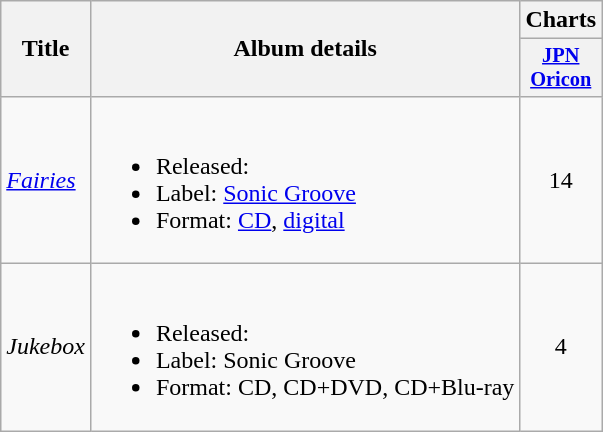<table class="wikitable">
<tr>
<th rowspan="2">Title</th>
<th rowspan="2">Album details</th>
<th>Charts</th>
</tr>
<tr>
<th style="width:3em;font-size:85%;"><a href='#'>JPN<br>Oricon</a><br></th>
</tr>
<tr>
<td><em><a href='#'>Fairies</a></em></td>
<td><br><ul><li>Released: </li><li>Label: <a href='#'>Sonic Groove</a></li><li>Format: <a href='#'>CD</a>, <a href='#'>digital</a></li></ul></td>
<td align="center">14</td>
</tr>
<tr>
<td><em>Jukebox</em></td>
<td><br><ul><li>Released: </li><li>Label: Sonic Groove</li><li>Format: CD, CD+DVD, CD+Blu-ray</li></ul></td>
<td align="center">4</td>
</tr>
</table>
